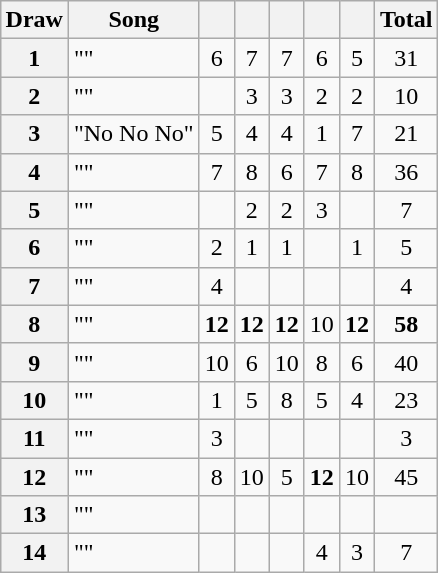<table class="wikitable collapsible plainrowheaders" style="margin: 1em auto 1em auto; text-align:center;">
<tr>
<th>Draw</th>
<th>Song</th>
<th><small></small></th>
<th><small></small></th>
<th><small></small></th>
<th><small></small></th>
<th><small></small></th>
<th>Total</th>
</tr>
<tr>
<th scope="row" style="text-align:center;">1</th>
<td align="left">""</td>
<td>6</td>
<td>7</td>
<td>7</td>
<td>6</td>
<td>5</td>
<td>31</td>
</tr>
<tr>
<th scope="row" style="text-align:center;">2</th>
<td align="left">""</td>
<td></td>
<td>3</td>
<td>3</td>
<td>2</td>
<td>2</td>
<td>10</td>
</tr>
<tr>
<th scope="row" style="text-align:center;">3</th>
<td align="left">"No No No"</td>
<td>5</td>
<td>4</td>
<td>4</td>
<td>1</td>
<td>7</td>
<td>21</td>
</tr>
<tr>
<th scope="row" style="text-align:center;">4</th>
<td align="left">""</td>
<td>7</td>
<td>8</td>
<td>6</td>
<td>7</td>
<td>8</td>
<td>36</td>
</tr>
<tr>
<th scope="row" style="text-align:center;">5</th>
<td align="left">""</td>
<td></td>
<td>2</td>
<td>2</td>
<td>3</td>
<td></td>
<td>7</td>
</tr>
<tr>
<th scope="row" style="text-align:center;">6</th>
<td align="left">""</td>
<td>2</td>
<td>1</td>
<td>1</td>
<td></td>
<td>1</td>
<td>5</td>
</tr>
<tr>
<th scope="row" style="text-align:center;">7</th>
<td align="left">""</td>
<td>4</td>
<td></td>
<td></td>
<td></td>
<td></td>
<td>4</td>
</tr>
<tr>
<th scope="row" style="text-align:center;">8</th>
<td align="left">""</td>
<td><strong>12</strong></td>
<td><strong>12</strong></td>
<td><strong>12</strong></td>
<td>10</td>
<td><strong>12</strong></td>
<td><strong>58</strong></td>
</tr>
<tr>
<th scope="row" style="text-align:center;">9</th>
<td align="left">""</td>
<td>10</td>
<td>6</td>
<td>10</td>
<td>8</td>
<td>6</td>
<td>40</td>
</tr>
<tr>
<th scope="row" style="text-align:center;">10</th>
<td align="left">""</td>
<td>1</td>
<td>5</td>
<td>8</td>
<td>5</td>
<td>4</td>
<td>23</td>
</tr>
<tr>
<th scope="row" style="text-align:center;">11</th>
<td align="left">""</td>
<td>3</td>
<td></td>
<td></td>
<td></td>
<td></td>
<td>3</td>
</tr>
<tr>
<th scope="row" style="text-align:center;">12</th>
<td align="left">""</td>
<td>8</td>
<td>10</td>
<td>5</td>
<td><strong>12</strong></td>
<td>10</td>
<td>45</td>
</tr>
<tr>
<th scope="row" style="text-align:center;">13</th>
<td align="left">""</td>
<td></td>
<td></td>
<td></td>
<td></td>
<td></td>
<td></td>
</tr>
<tr>
<th scope="row" style="text-align:center;">14</th>
<td align="left">""</td>
<td></td>
<td></td>
<td></td>
<td>4</td>
<td>3</td>
<td>7</td>
</tr>
</table>
